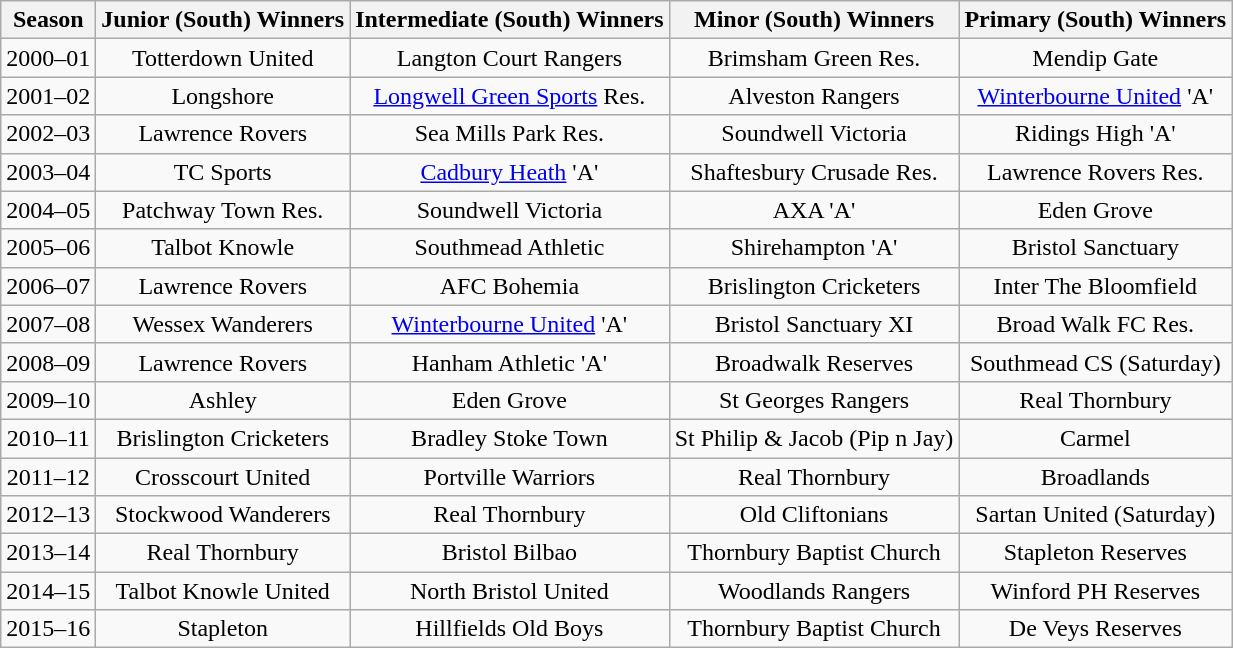<table class="wikitable" style="text-align:center">
<tr>
<th>Season</th>
<th>Junior (South) Winners</th>
<th>Intermediate (South) Winners</th>
<th>Minor (South) Winners</th>
<th>Primary (South) Winners</th>
</tr>
<tr>
<td>2000–01</td>
<td>Totterdown United</td>
<td>Langton Court Rangers</td>
<td>Brimsham Green Res.</td>
<td>Mendip Gate</td>
</tr>
<tr>
<td>2001–02</td>
<td>Longshore</td>
<td><a href='#'>Longwell Green Sports</a> Res.</td>
<td>Alveston Rangers</td>
<td><a href='#'>Winterbourne United</a> 'A'</td>
</tr>
<tr>
<td>2002–03</td>
<td>Lawrence Rovers</td>
<td>Sea Mills Park Res.</td>
<td>Soundwell Victoria</td>
<td>Ridings High 'A'</td>
</tr>
<tr>
<td>2003–04</td>
<td>TC Sports</td>
<td><a href='#'>Cadbury Heath</a> 'A'</td>
<td>Shaftesbury Crusade Res.</td>
<td>Lawrence Rovers Res.</td>
</tr>
<tr>
<td>2004–05</td>
<td>Patchway Town Res.</td>
<td>Soundwell Victoria</td>
<td>AXA 'A'</td>
<td>Eden Grove</td>
</tr>
<tr>
<td>2005–06</td>
<td>Talbot Knowle</td>
<td>Southmead Athletic</td>
<td>Shirehampton 'A'</td>
<td>Bristol Sanctuary</td>
</tr>
<tr>
<td>2006–07</td>
<td>Lawrence Rovers</td>
<td>AFC Bohemia</td>
<td>Brislington Cricketers</td>
<td>Inter The Bloomfield</td>
</tr>
<tr>
<td>2007–08</td>
<td>Wessex Wanderers</td>
<td><a href='#'>Winterbourne United</a> 'A'</td>
<td>Bristol Sanctuary XI</td>
<td>Broad Walk FC Res.</td>
</tr>
<tr>
<td>2008–09</td>
<td>Lawrence Rovers</td>
<td>Hanham Athletic 'A'</td>
<td>Broadwalk Reserves</td>
<td>Southmead CS (Saturday)</td>
</tr>
<tr>
<td>2009–10</td>
<td>Ashley</td>
<td>Eden Grove</td>
<td>St Georges Rangers</td>
<td>Real Thornbury</td>
</tr>
<tr>
<td>2010–11</td>
<td>Brislington Cricketers</td>
<td>Bradley Stoke Town</td>
<td>St Philip & Jacob (Pip n Jay)</td>
<td>Carmel</td>
</tr>
<tr>
<td>2011–12</td>
<td>Crosscourt United</td>
<td>Portville Warriors</td>
<td>Real Thornbury</td>
<td>Broadlands</td>
</tr>
<tr>
<td>2012–13</td>
<td>Stockwood Wanderers</td>
<td>Real Thornbury</td>
<td>Old Cliftonians</td>
<td>Sartan United (Saturday)</td>
</tr>
<tr>
<td>2013–14</td>
<td>Real Thornbury</td>
<td>Bristol Bilbao</td>
<td>Thornbury Baptist Church</td>
<td>Stapleton Reserves</td>
</tr>
<tr>
<td>2014–15</td>
<td>Talbot Knowle United</td>
<td>North Bristol United</td>
<td>Woodlands Rangers</td>
<td>Winford PH Reserves</td>
</tr>
<tr>
<td>2015–16</td>
<td>Stapleton</td>
<td>Hillfields Old Boys</td>
<td>Thornbury Baptist Church</td>
<td>De Veys Reserves</td>
</tr>
</table>
